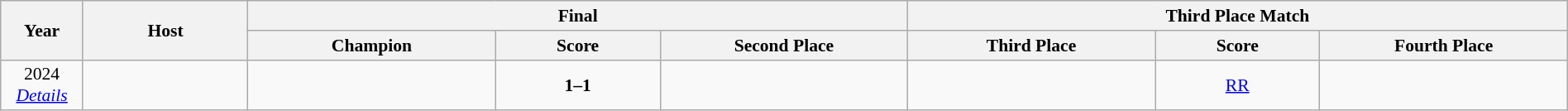<table class="wikitable" style="font-size:90%; width:100%; text-align:center;">
<tr>
<th rowspan=2 width=5%>Year</th>
<th rowspan=2 width=10%>Host</th>
<th colspan=3>Final</th>
<th colspan=3>Third Place Match</th>
</tr>
<tr bgcolor=#EFEFEF>
<th width=15%>Champion</th>
<th width=10%>Score</th>
<th width=15%>Second Place</th>
<th width=15%>Third Place</th>
<th width=10%>Score</th>
<th width=15%>Fourth Place</th>
</tr>
<tr align=center>
<td>2024<br><em><a href='#'>Details</a></em></td>
<td></td>
<td></td>
<td><strong>1–1</strong><br></td>
<td></td>
<td></td>
<td><a href='#'>RR</a></td>
<td></td>
</tr>
</table>
